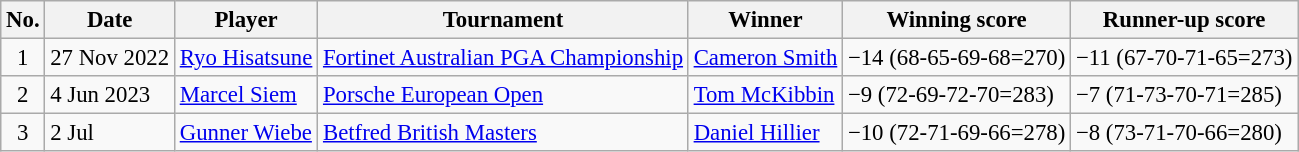<table class="wikitable" style="font-size:95%;">
<tr>
<th>No.</th>
<th>Date</th>
<th>Player</th>
<th>Tournament</th>
<th>Winner</th>
<th>Winning score</th>
<th>Runner-up score</th>
</tr>
<tr>
<td align=center>1</td>
<td>27 Nov 2022</td>
<td> <a href='#'>Ryo Hisatsune</a></td>
<td><a href='#'>Fortinet Australian PGA Championship</a></td>
<td> <a href='#'>Cameron Smith</a></td>
<td>−14 (68-65-69-68=270)</td>
<td>−11 (67-70-71-65=273)</td>
</tr>
<tr>
<td align=center>2</td>
<td>4 Jun 2023</td>
<td> <a href='#'>Marcel Siem</a></td>
<td><a href='#'>Porsche European Open</a></td>
<td> <a href='#'>Tom McKibbin</a></td>
<td>−9 (72-69-72-70=283)</td>
<td>−7 (71-73-70-71=285)</td>
</tr>
<tr>
<td align=center>3</td>
<td>2 Jul</td>
<td> <a href='#'>Gunner Wiebe</a></td>
<td><a href='#'>Betfred British Masters</a></td>
<td> <a href='#'>Daniel Hillier</a></td>
<td>−10 (72-71-69-66=278)</td>
<td>−8 (73-71-70-66=280)</td>
</tr>
</table>
